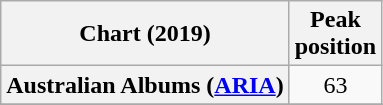<table class="wikitable sortable plainrowheaders" style="text-align:center">
<tr>
<th scope="col">Chart (2019)</th>
<th scope="col">Peak<br>position</th>
</tr>
<tr>
<th scope="row">Australian Albums (<a href='#'>ARIA</a>)</th>
<td>63</td>
</tr>
<tr>
</tr>
<tr>
</tr>
<tr>
</tr>
<tr>
</tr>
<tr>
</tr>
<tr>
</tr>
<tr>
</tr>
</table>
